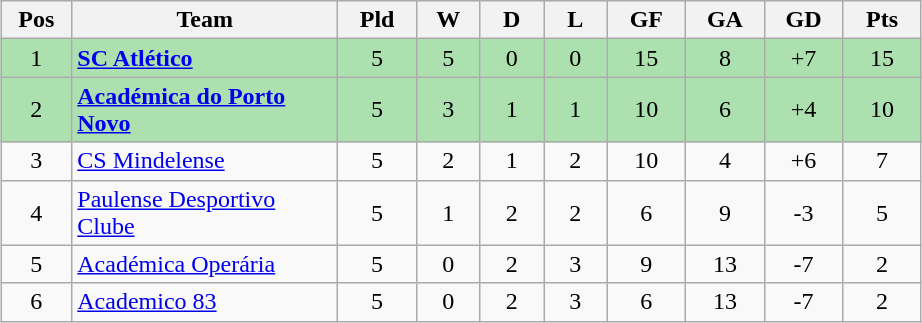<table class="wikitable" style="text-align: center; margin:1em auto;">
<tr>
<th style="width: 40px;">Pos</th>
<th style="width: 170px;">Team</th>
<th style="width: 45px;">Pld</th>
<th style="width: 35px;">W</th>
<th style="width: 35px;">D</th>
<th style="width: 35px;">L</th>
<th style="width: 45px;">GF</th>
<th style="width: 45px;">GA</th>
<th style="width: 45px;">GD</th>
<th style="width: 45px;">Pts</th>
</tr>
<tr style="background:#ACE1AF;">
<td>1</td>
<td style="text-align: left;"><strong><a href='#'>SC Atlético</a></strong></td>
<td>5</td>
<td>5</td>
<td>0</td>
<td>0</td>
<td>15</td>
<td>8</td>
<td>+7</td>
<td>15</td>
</tr>
<tr style="background:#ACE1AF;">
<td>2</td>
<td style="text-align: left;"><strong><a href='#'>Académica do Porto Novo</a></strong></td>
<td>5</td>
<td>3</td>
<td>1</td>
<td>1</td>
<td>10</td>
<td>6</td>
<td>+4</td>
<td>10</td>
</tr>
<tr>
<td>3</td>
<td style="text-align: left;"><a href='#'>CS Mindelense</a></td>
<td>5</td>
<td>2</td>
<td>1</td>
<td>2</td>
<td>10</td>
<td>4</td>
<td>+6</td>
<td>7</td>
</tr>
<tr>
<td>4</td>
<td style="text-align: left;"><a href='#'>Paulense Desportivo Clube</a></td>
<td>5</td>
<td>1</td>
<td>2</td>
<td>2</td>
<td>6</td>
<td>9</td>
<td>-3</td>
<td>5</td>
</tr>
<tr>
<td>5</td>
<td style="text-align: left;"><a href='#'>Académica Operária</a></td>
<td>5</td>
<td>0</td>
<td>2</td>
<td>3</td>
<td>9</td>
<td>13</td>
<td>-7</td>
<td>2</td>
</tr>
<tr>
<td>6</td>
<td style="text-align: left;"><a href='#'>Academico 83</a></td>
<td>5</td>
<td>0</td>
<td>2</td>
<td>3</td>
<td>6</td>
<td>13</td>
<td>-7</td>
<td>2</td>
</tr>
</table>
